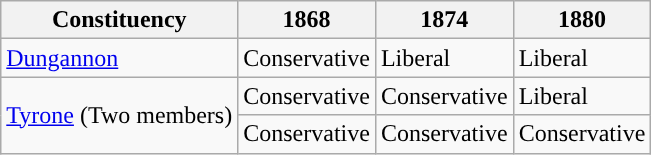<table class="wikitable">
<tr>
<th>Constituency</th>
<th>1868</th>
<th>1874</th>
<th>1880</th>
</tr>
<tr>
<td><a href='#'>Dungannon</a></td>
<td>Conservative</td>
<td>Liberal</td>
<td>Liberal</td>
</tr>
<tr>
<td rowspan="2"><a href='#'>Tyrone</a> (Two members)</td>
<td>Conservative</td>
<td>Conservative</td>
<td>Liberal</td>
</tr>
<tr>
<td>Conservative</td>
<td>Conservative</td>
<td>Conservative</td>
</tr>
</table>
